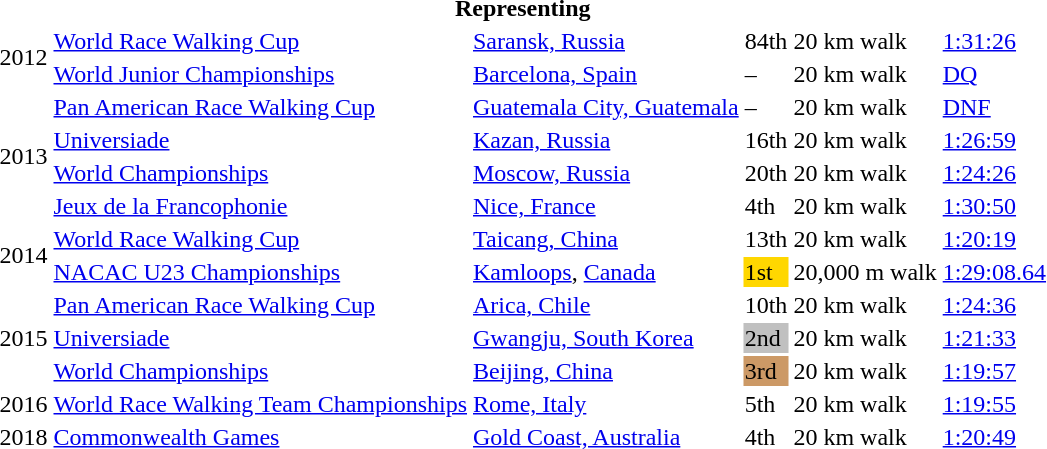<table>
<tr>
<th colspan="6">Representing </th>
</tr>
<tr>
<td rowspan=2>2012</td>
<td><a href='#'>World Race Walking Cup</a></td>
<td><a href='#'>Saransk, Russia</a></td>
<td>84th</td>
<td>20 km walk</td>
<td><a href='#'>1:31:26</a></td>
</tr>
<tr>
<td><a href='#'>World Junior Championships</a></td>
<td><a href='#'>Barcelona, Spain</a></td>
<td>–</td>
<td>20 km walk</td>
<td><a href='#'>DQ</a></td>
</tr>
<tr>
<td rowspan=4>2013</td>
<td><a href='#'>Pan American Race Walking Cup</a></td>
<td><a href='#'>Guatemala City, Guatemala</a></td>
<td>–</td>
<td>20 km walk</td>
<td><a href='#'>DNF</a></td>
</tr>
<tr>
<td><a href='#'>Universiade</a></td>
<td><a href='#'>Kazan, Russia</a></td>
<td>16th</td>
<td>20 km walk</td>
<td><a href='#'>1:26:59</a></td>
</tr>
<tr>
<td><a href='#'>World Championships</a></td>
<td><a href='#'>Moscow, Russia</a></td>
<td>20th</td>
<td>20 km walk</td>
<td><a href='#'>1:24:26</a></td>
</tr>
<tr>
<td><a href='#'>Jeux de la Francophonie</a></td>
<td><a href='#'>Nice, France</a></td>
<td>4th</td>
<td>20 km walk</td>
<td><a href='#'>1:30:50</a></td>
</tr>
<tr>
<td rowspan=2>2014</td>
<td><a href='#'>World Race Walking Cup</a></td>
<td><a href='#'>Taicang, China</a></td>
<td>13th</td>
<td>20 km walk</td>
<td><a href='#'>1:20:19</a></td>
</tr>
<tr>
<td><a href='#'>NACAC U23 Championships</a></td>
<td><a href='#'>Kamloops</a>, <a href='#'>Canada</a></td>
<td bgcolor=gold>1st</td>
<td>20,000 m walk</td>
<td><a href='#'>1:29:08.64</a></td>
</tr>
<tr>
<td rowspan=3>2015</td>
<td><a href='#'>Pan American Race Walking Cup</a></td>
<td><a href='#'>Arica, Chile</a></td>
<td>10th</td>
<td>20 km walk</td>
<td><a href='#'>1:24:36</a></td>
</tr>
<tr>
<td><a href='#'>Universiade</a></td>
<td><a href='#'>Gwangju, South Korea</a></td>
<td bgcolor=silver>2nd</td>
<td>20 km walk</td>
<td><a href='#'>1:21:33</a></td>
</tr>
<tr>
<td><a href='#'>World Championships</a></td>
<td><a href='#'>Beijing, China</a></td>
<td bgcolor="cc9966">3rd</td>
<td>20 km walk</td>
<td><a href='#'>1:19:57</a></td>
</tr>
<tr>
<td>2016</td>
<td><a href='#'>World Race Walking Team Championships</a></td>
<td><a href='#'>Rome, Italy</a></td>
<td>5th</td>
<td>20 km walk</td>
<td><a href='#'>1:19:55</a></td>
</tr>
<tr>
<td>2018</td>
<td><a href='#'>Commonwealth Games</a></td>
<td><a href='#'>Gold Coast, Australia</a></td>
<td>4th</td>
<td>20 km walk</td>
<td><a href='#'>1:20:49</a></td>
</tr>
</table>
